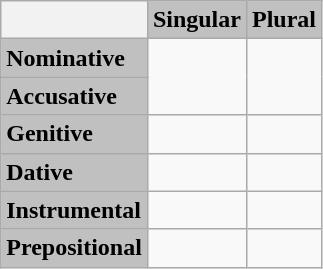<table class="wikitable" style="float:left; margin-right:0.5em">
<tr>
<th></th>
<th style="background:#C0C0C0">Singular</th>
<th style="background:#C0C0C0">Plural</th>
</tr>
<tr>
<td style="background:#C0C0C0"><strong>Nominative</strong></td>
<td rowspan="2"></td>
<td rowspan="2"></td>
</tr>
<tr>
<td style="background:#C0C0C0"><strong>Accusative</strong></td>
</tr>
<tr>
<td style="background:#C0C0C0"><strong>Genitive</strong></td>
<td></td>
<td></td>
</tr>
<tr>
<td style="background:#C0C0C0"><strong>Dative</strong></td>
<td></td>
<td></td>
</tr>
<tr>
<td style="background:#C0C0C0"><strong>Instrumental</strong></td>
<td></td>
<td></td>
</tr>
<tr>
<td style="background:#C0C0C0"><strong>Prepositional</strong></td>
<td></td>
<td></td>
</tr>
</table>
